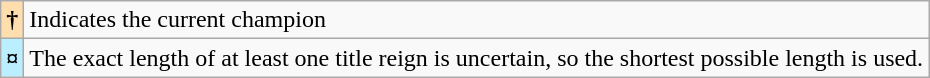<table class="wikitable">
<tr>
<th style="background: #ffdead;">†</th>
<td>Indicates the current champion</td>
</tr>
<tr>
<th style="background-color:#bbeeff">¤</th>
<td>The exact length of at least one title reign is uncertain, so the shortest possible length is used.</td>
</tr>
</table>
